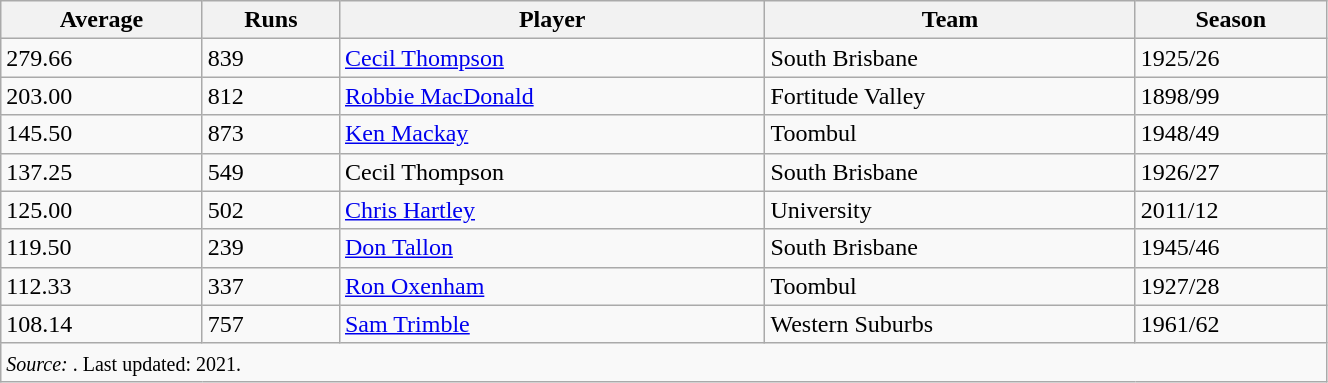<table class="wikitable" style="width:70%">
<tr>
<th>Average</th>
<th>Runs</th>
<th>Player</th>
<th>Team</th>
<th>Season</th>
</tr>
<tr>
<td>279.66</td>
<td>839</td>
<td><a href='#'>Cecil Thompson</a></td>
<td>South Brisbane</td>
<td>1925/26</td>
</tr>
<tr>
<td>203.00</td>
<td>812</td>
<td><a href='#'>Robbie MacDonald</a></td>
<td>Fortitude Valley</td>
<td>1898/99</td>
</tr>
<tr>
<td>145.50</td>
<td>873</td>
<td><a href='#'>Ken Mackay</a></td>
<td>Toombul</td>
<td>1948/49</td>
</tr>
<tr>
<td>137.25</td>
<td>549</td>
<td>Cecil Thompson</td>
<td>South Brisbane</td>
<td>1926/27</td>
</tr>
<tr>
<td>125.00</td>
<td>502</td>
<td><a href='#'>Chris Hartley</a></td>
<td>University</td>
<td>2011/12</td>
</tr>
<tr>
<td>119.50</td>
<td>239</td>
<td><a href='#'>Don Tallon</a></td>
<td>South Brisbane</td>
<td>1945/46</td>
</tr>
<tr>
<td>112.33</td>
<td>337</td>
<td><a href='#'>Ron Oxenham</a></td>
<td>Toombul</td>
<td>1927/28</td>
</tr>
<tr>
<td>108.14</td>
<td>757</td>
<td><a href='#'>Sam Trimble</a></td>
<td>Western Suburbs</td>
<td>1961/62</td>
</tr>
<tr>
<td colspan=5><small><em>Source: </em>. Last updated: 2021.</small></td>
</tr>
</table>
